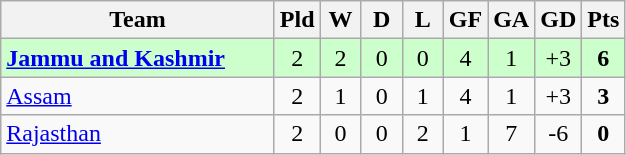<table class="wikitable" style="text-align: center;">
<tr>
<th width="175">Team</th>
<th width="20">Pld</th>
<th width="20">W</th>
<th width="20">D</th>
<th width="20">L</th>
<th width="20">GF</th>
<th width="20">GA</th>
<th width="20">GD</th>
<th width="20">Pts</th>
</tr>
<tr bgcolor=#ccffcc>
<td align=left><strong><a href='#'>Jammu and Kashmir</a></strong></td>
<td>2</td>
<td>2</td>
<td>0</td>
<td>0</td>
<td>4</td>
<td>1</td>
<td>+3</td>
<td><strong>6</strong></td>
</tr>
<tr>
<td align=left><a href='#'>Assam</a></td>
<td>2</td>
<td>1</td>
<td>0</td>
<td>1</td>
<td>4</td>
<td>1</td>
<td>+3</td>
<td><strong>3</strong></td>
</tr>
<tr>
<td align=left><a href='#'>Rajasthan</a></td>
<td>2</td>
<td>0</td>
<td>0</td>
<td>2</td>
<td>1</td>
<td>7</td>
<td>-6</td>
<td><strong>0</strong></td>
</tr>
</table>
